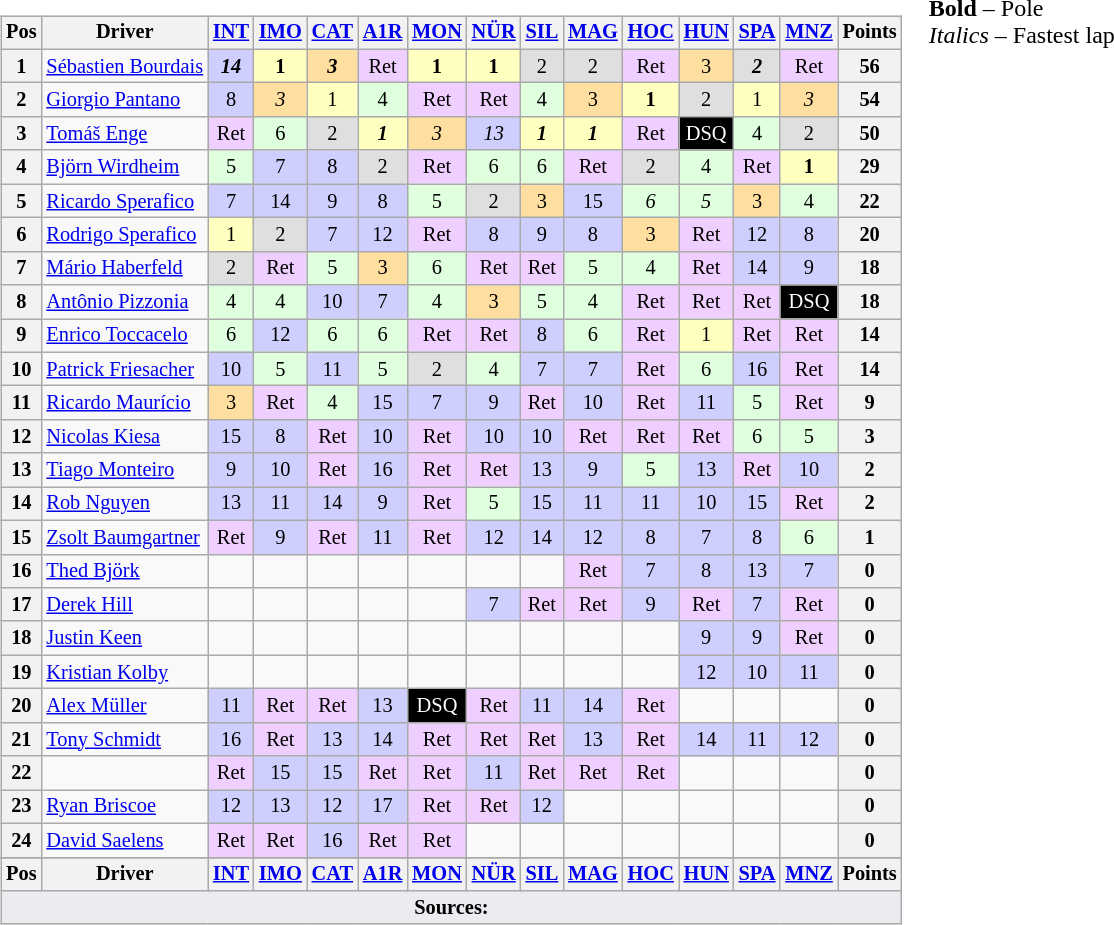<table>
<tr valign="top">
<td><br><table class="wikitable" style="font-size: 85%; text-align:center;">
<tr valign="top">
<th valign="middle">Pos</th>
<th valign="middle">Driver</th>
<th><a href='#'>INT</a><br></th>
<th><a href='#'>IMO</a><br></th>
<th><a href='#'>CAT</a><br></th>
<th><a href='#'>A1R</a><br></th>
<th><a href='#'>MON</a><br></th>
<th><a href='#'>NÜR</a><br></th>
<th><a href='#'>SIL</a><br></th>
<th><a href='#'>MAG</a><br></th>
<th><a href='#'>HOC</a><br></th>
<th><a href='#'>HUN</a><br></th>
<th><a href='#'>SPA</a><br></th>
<th><a href='#'>MNZ</a><br></th>
<th valign=middle>Points</th>
</tr>
<tr>
<th>1</th>
<td align="left"> <a href='#'>Sébastien Bourdais</a></td>
<td style="background:#CFCFFF;"><strong><em>14</em></strong></td>
<td style="background:#FFFFBF;"><strong>1</strong></td>
<td style="background:#FFDF9F;"><strong><em>3</em></strong></td>
<td style="background:#EFCFFF;">Ret</td>
<td style="background:#FFFFBF;"><strong>1</strong></td>
<td style="background:#FFFFBF;"><strong>1</strong></td>
<td style="background:#DFDFDF;">2</td>
<td style="background:#DFDFDF;">2</td>
<td style="background:#EFCFFF;">Ret</td>
<td style="background:#FFDF9F;">3</td>
<td style="background:#DFDFDF;"><strong><em>2</em></strong></td>
<td style="background:#EFCFFF;">Ret</td>
<th align="right"><strong>56</strong></th>
</tr>
<tr>
<th>2</th>
<td align="left"> <a href='#'>Giorgio Pantano</a></td>
<td style="background:#CFCFFF;">8</td>
<td style="background:#FFDF9F;"><em>3</em></td>
<td style="background:#FFFFBF;">1</td>
<td style="background:#DFFFDF;">4</td>
<td style="background:#EFCFFF;">Ret</td>
<td style="background:#EFCFFF;">Ret</td>
<td style="background:#DFFFDF;">4</td>
<td style="background:#FFDF9F;">3</td>
<td style="background:#FFFFBF;"><strong>1</strong></td>
<td style="background:#DFDFDF;">2</td>
<td style="background:#FFFFBF;">1</td>
<td style="background:#FFDF9F;"><em>3</em></td>
<th align="right"><strong>54</strong></th>
</tr>
<tr>
<th>3</th>
<td align="left"> <a href='#'>Tomáš Enge</a></td>
<td style="background:#EFCFFF;">Ret</td>
<td style="background:#DFFFDF;">6</td>
<td style="background:#DFDFDF;">2</td>
<td style="background:#FFFFBF;"><strong><em>1</em></strong></td>
<td style="background:#FFDF9F;"><em>3</em></td>
<td style="background:#CFCFFF;"><em>13</em></td>
<td style="background:#FFFFBF;"><strong><em>1</em></strong></td>
<td style="background:#FFFFBF;"><strong><em>1</em></strong></td>
<td style="background:#EFCFFF;">Ret</td>
<td style="background:#000000; color:#ffffff">DSQ</td>
<td style="background:#DFFFDF;">4</td>
<td style="background:#DFDFDF;">2</td>
<th align="right"><strong>50</strong></th>
</tr>
<tr>
<th>4</th>
<td align="left"> <a href='#'>Björn Wirdheim</a></td>
<td style="background:#DFFFDF;">5</td>
<td style="background:#CFCFFF;">7</td>
<td style="background:#CFCFFF;">8</td>
<td style="background:#DFDFDF;">2</td>
<td style="background:#EFCFFF;">Ret</td>
<td style="background:#DFFFDF;">6</td>
<td style="background:#DFFFDF;">6</td>
<td style="background:#EFCFFF;">Ret</td>
<td style="background:#DFDFDF;">2</td>
<td style="background:#DFFFDF;">4</td>
<td style="background:#EFCFFF;">Ret</td>
<td style="background:#FFFFBF;"><strong>1</strong></td>
<th align="right"><strong>29</strong></th>
</tr>
<tr>
<th>5</th>
<td align="left"> <a href='#'>Ricardo Sperafico</a></td>
<td style="background:#CFCFFF;">7</td>
<td style="background:#CFCFFF;">14</td>
<td style="background:#CFCFFF;">9</td>
<td style="background:#CFCFFF;">8</td>
<td style="background:#DFFFDF;">5</td>
<td style="background:#DFDFDF;">2</td>
<td style="background:#FFDF9F;">3</td>
<td style="background:#CFCFFF;">15</td>
<td style="background:#DFFFDF;"><em>6</em></td>
<td style="background:#DFFFDF;"><em>5</em></td>
<td style="background:#FFDF9F;">3</td>
<td style="background:#DFFFDF;">4</td>
<th align="right"><strong>22</strong></th>
</tr>
<tr>
<th>6</th>
<td align="left"> <a href='#'>Rodrigo Sperafico</a></td>
<td style="background:#FFFFBF;">1</td>
<td style="background:#DFDFDF;">2</td>
<td style="background:#CFCFFF;">7</td>
<td style="background:#CFCFFF;">12</td>
<td style="background:#EFCFFF;">Ret</td>
<td style="background:#CFCFFF;">8</td>
<td style="background:#CFCFFF;">9</td>
<td style="background:#CFCFFF;">8</td>
<td style="background:#FFDF9F;">3</td>
<td style="background:#EFCFFF;">Ret</td>
<td style="background:#CFCFFF;">12</td>
<td style="background:#CFCFFF;">8</td>
<th align="right"><strong>20</strong></th>
</tr>
<tr>
<th>7</th>
<td align="left"> <a href='#'>Mário Haberfeld</a></td>
<td style="background:#DFDFDF;">2</td>
<td style="background:#EFCFFF;">Ret</td>
<td style="background:#DFFFDF;">5</td>
<td style="background:#FFDF9F;">3</td>
<td style="background:#DFFFDF;">6</td>
<td style="background:#EFCFFF;">Ret</td>
<td style="background:#EFCFFF;">Ret</td>
<td style="background:#DFFFDF;">5</td>
<td style="background:#DFFFDF;">4</td>
<td style="background:#EFCFFF;">Ret</td>
<td style="background:#CFCFFF;">14</td>
<td style="background:#CFCFFF;">9</td>
<th align="right"><strong>18</strong></th>
</tr>
<tr>
<th>8</th>
<td align="left"> <a href='#'>Antônio Pizzonia</a></td>
<td style="background:#DFFFDF;">4</td>
<td style="background:#DFFFDF;">4</td>
<td style="background:#CFCFFF;">10</td>
<td style="background:#CFCFFF;">7</td>
<td style="background:#DFFFDF;">4</td>
<td style="background:#FFDF9F;">3</td>
<td style="background:#DFFFDF;">5</td>
<td style="background:#DFFFDF;">4</td>
<td style="background:#EFCFFF;">Ret</td>
<td style="background:#EFCFFF;">Ret</td>
<td style="background:#EFCFFF;">Ret</td>
<td style="background:#000000; color:#ffffff">DSQ</td>
<th align="right"><strong>18</strong></th>
</tr>
<tr>
<th>9</th>
<td align="left"> <a href='#'>Enrico Toccacelo</a></td>
<td style="background:#DFFFDF;">6</td>
<td style="background:#CFCFFF;">12</td>
<td style="background:#DFFFDF;">6</td>
<td style="background:#DFFFDF;">6</td>
<td style="background:#EFCFFF;">Ret</td>
<td style="background:#EFCFFF;">Ret</td>
<td style="background:#CFCFFF;">8</td>
<td style="background:#DFFFDF;">6</td>
<td style="background:#EFCFFF;">Ret</td>
<td style="background:#FFFFBF;">1</td>
<td style="background:#EFCFFF;">Ret</td>
<td style="background:#EFCFFF;">Ret</td>
<th align="right"><strong>14</strong></th>
</tr>
<tr>
<th>10</th>
<td align="left"> <a href='#'>Patrick Friesacher</a></td>
<td style="background:#CFCFFF;">10</td>
<td style="background:#DFFFDF;">5</td>
<td style="background:#CFCFFF;">11</td>
<td style="background:#DFFFDF;">5</td>
<td style="background:#DFDFDF;">2</td>
<td style="background:#DFFFDF;">4</td>
<td style="background:#CFCFFF;">7</td>
<td style="background:#CFCFFF;">7</td>
<td style="background:#EFCFFF;">Ret</td>
<td style="background:#DFFFDF;">6</td>
<td style="background:#CFCFFF;">16</td>
<td style="background:#EFCFFF;">Ret</td>
<th align="right"><strong>14</strong></th>
</tr>
<tr>
<th>11</th>
<td align="left"> <a href='#'>Ricardo Maurício</a></td>
<td style="background:#FFDF9F;">3</td>
<td style="background:#EFCFFF;">Ret</td>
<td style="background:#DFFFDF;">4</td>
<td style="background:#CFCFFF;">15</td>
<td style="background:#CFCFFF;">7</td>
<td style="background:#CFCFFF;">9</td>
<td style="background:#EFCFFF;">Ret</td>
<td style="background:#CFCFFF;">10</td>
<td style="background:#EFCFFF;">Ret</td>
<td style="background:#CFCFFF;">11</td>
<td style="background:#DFFFDF;">5</td>
<td style="background:#EFCFFF;">Ret</td>
<th align="right"><strong>9</strong></th>
</tr>
<tr>
<th>12</th>
<td align="left"> <a href='#'>Nicolas Kiesa</a></td>
<td style="background:#CFCFFF;">15</td>
<td style="background:#CFCFFF;">8</td>
<td style="background:#EFCFFF;">Ret</td>
<td style="background:#CFCFFF;">10</td>
<td style="background:#EFCFFF;">Ret</td>
<td style="background:#CFCFFF;">10</td>
<td style="background:#CFCFFF;">10</td>
<td style="background:#EFCFFF;">Ret</td>
<td style="background:#EFCFFF;">Ret</td>
<td style="background:#EFCFFF;">Ret</td>
<td style="background:#DFFFDF;">6</td>
<td style="background:#DFFFDF;">5</td>
<th align="right"><strong>3</strong></th>
</tr>
<tr>
<th>13</th>
<td align="left"> <a href='#'>Tiago Monteiro</a></td>
<td style="background:#CFCFFF;">9</td>
<td style="background:#CFCFFF;">10</td>
<td style="background:#EFCFFF;">Ret</td>
<td style="background:#CFCFFF;">16</td>
<td style="background:#EFCFFF;">Ret</td>
<td style="background:#EFCFFF;">Ret</td>
<td style="background:#CFCFFF;">13</td>
<td style="background:#CFCFFF;">9</td>
<td style="background:#DFFFDF;">5</td>
<td style="background:#CFCFFF;">13</td>
<td style="background:#EFCFFF;">Ret</td>
<td style="background:#CFCFFF;">10</td>
<th align="right"><strong>2</strong></th>
</tr>
<tr>
<th>14</th>
<td align="left"> <a href='#'>Rob Nguyen</a></td>
<td style="background:#CFCFFF;">13</td>
<td style="background:#CFCFFF;">11</td>
<td style="background:#CFCFFF;">14</td>
<td style="background:#CFCFFF;">9</td>
<td style="background:#EFCFFF;">Ret</td>
<td style="background:#DFFFDF;">5</td>
<td style="background:#CFCFFF;">15</td>
<td style="background:#CFCFFF;">11</td>
<td style="background:#CFCFFF;">11</td>
<td style="background:#CFCFFF;">10</td>
<td style="background:#CFCFFF;">15</td>
<td style="background:#EFCFFF;">Ret</td>
<th align="right"><strong>2</strong></th>
</tr>
<tr>
<th>15</th>
<td align="left"> <a href='#'>Zsolt Baumgartner</a></td>
<td style="background:#EFCFFF;">Ret</td>
<td style="background:#CFCFFF;">9</td>
<td style="background:#EFCFFF;">Ret</td>
<td style="background:#CFCFFF;">11</td>
<td style="background:#EFCFFF;">Ret</td>
<td style="background:#CFCFFF;">12</td>
<td style="background:#CFCFFF;">14</td>
<td style="background:#CFCFFF;">12</td>
<td style="background:#CFCFFF;">8</td>
<td style="background:#CFCFFF;">7</td>
<td style="background:#CFCFFF;">8</td>
<td style="background:#DFFFDF;">6</td>
<th align="right"><strong>1</strong></th>
</tr>
<tr>
<th>16</th>
<td align="left"> <a href='#'>Thed Björk</a></td>
<td></td>
<td></td>
<td></td>
<td></td>
<td></td>
<td></td>
<td></td>
<td style="background:#EFCFFF;">Ret</td>
<td style="background:#CFCFFF;">7</td>
<td style="background:#CFCFFF;">8</td>
<td style="background:#CFCFFF;">13</td>
<td style="background:#CFCFFF;">7</td>
<th align="right"><strong>0</strong></th>
</tr>
<tr>
<th>17</th>
<td align="left"> <a href='#'>Derek Hill</a></td>
<td></td>
<td></td>
<td></td>
<td></td>
<td></td>
<td style="background:#CFCFFF;">7</td>
<td style="background:#EFCFFF;">Ret</td>
<td style="background:#EFCFFF;">Ret</td>
<td style="background:#CFCFFF;">9</td>
<td style="background:#EFCFFF;">Ret</td>
<td style="background:#CFCFFF;">7</td>
<td style="background:#EFCFFF;">Ret</td>
<th align="right"><strong>0</strong></th>
</tr>
<tr>
<th>18</th>
<td align="left"> <a href='#'>Justin Keen</a></td>
<td></td>
<td></td>
<td></td>
<td></td>
<td></td>
<td></td>
<td></td>
<td></td>
<td></td>
<td style="background:#CFCFFF;">9</td>
<td style="background:#CFCFFF;">9</td>
<td style="background:#EFCFFF;">Ret</td>
<th align="right"><strong>0</strong></th>
</tr>
<tr>
<th>19</th>
<td align="left"> <a href='#'>Kristian Kolby</a></td>
<td></td>
<td></td>
<td></td>
<td></td>
<td></td>
<td></td>
<td></td>
<td></td>
<td></td>
<td style="background:#CFCFFF;">12</td>
<td style="background:#CFCFFF;">10</td>
<td style="background:#CFCFFF;">11</td>
<th align="right"><strong>0</strong></th>
</tr>
<tr>
<th>20</th>
<td align="left"> <a href='#'>Alex Müller</a></td>
<td style="background:#CFCFFF;">11</td>
<td style="background:#EFCFFF;">Ret</td>
<td style="background:#EFCFFF;">Ret</td>
<td style="background:#CFCFFF;">13</td>
<td style="background:#000000; color:#ffffff">DSQ</td>
<td style="background:#EFCFFF;">Ret</td>
<td style="background:#CFCFFF;">11</td>
<td style="background:#CFCFFF;">14</td>
<td style="background:#EFCFFF;">Ret</td>
<td></td>
<td></td>
<td></td>
<th align="right"><strong>0</strong></th>
</tr>
<tr>
<th>21</th>
<td align="left"> <a href='#'>Tony Schmidt</a></td>
<td style="background:#CFCFFF;">16</td>
<td style="background:#EFCFFF;">Ret</td>
<td style="background:#CFCFFF;">13</td>
<td style="background:#CFCFFF;">14</td>
<td style="background:#EFCFFF;">Ret</td>
<td style="background:#EFCFFF;">Ret</td>
<td style="background:#EFCFFF;">Ret</td>
<td style="background:#CFCFFF;">13</td>
<td style="background:#EFCFFF;">Ret</td>
<td style="background:#CFCFFF;">14</td>
<td style="background:#CFCFFF;">11</td>
<td style="background:#CFCFFF;">12</td>
<th align="right"><strong>0</strong></th>
</tr>
<tr>
<th>22</th>
<td align="left"></td>
<td style="background:#EFCFFF;">Ret</td>
<td style="background:#CFCFFF;">15</td>
<td style="background:#CFCFFF;">15</td>
<td style="background:#EFCFFF;">Ret</td>
<td style="background:#EFCFFF;">Ret</td>
<td style="background:#CFCFFF;">11</td>
<td style="background:#EFCFFF;">Ret</td>
<td style="background:#EFCFFF;">Ret</td>
<td style="background:#EFCFFF;">Ret</td>
<td></td>
<td></td>
<td></td>
<th align="right"><strong>0</strong></th>
</tr>
<tr>
<th>23</th>
<td align="left"> <a href='#'>Ryan Briscoe</a></td>
<td style="background:#CFCFFF;">12</td>
<td style="background:#CFCFFF;">13</td>
<td style="background:#CFCFFF;">12</td>
<td style="background:#CFCFFF;">17</td>
<td style="background:#EFCFFF;">Ret</td>
<td style="background:#EFCFFF;">Ret</td>
<td style="background:#CFCFFF;">12</td>
<td></td>
<td></td>
<td></td>
<td></td>
<td></td>
<th align="right"><strong>0</strong></th>
</tr>
<tr>
<th>24</th>
<td align="left"> <a href='#'>David Saelens</a></td>
<td style="background:#EFCFFF;">Ret</td>
<td style="background:#EFCFFF;">Ret</td>
<td style="background:#CFCFFF;">16</td>
<td style="background:#EFCFFF;">Ret</td>
<td style="background:#EFCFFF;">Ret</td>
<td></td>
<td></td>
<td></td>
<td></td>
<td></td>
<td></td>
<td></td>
<th align="right"><strong>0</strong></th>
</tr>
<tr style="background: #f9f9f9;" valign="top">
</tr>
<tr valign="top">
<th valign="middle">Pos</th>
<th valign="middle">Driver</th>
<th><a href='#'>INT</a><br></th>
<th><a href='#'>IMO</a><br></th>
<th><a href='#'>CAT</a><br></th>
<th><a href='#'>A1R</a><br></th>
<th><a href='#'>MON</a><br></th>
<th><a href='#'>NÜR</a><br></th>
<th><a href='#'>SIL</a><br></th>
<th><a href='#'>MAG</a><br></th>
<th><a href='#'>HOC</a><br></th>
<th><a href='#'>HUN</a><br></th>
<th><a href='#'>SPA</a><br></th>
<th><a href='#'>MNZ</a><br></th>
<th valign=middle>Points</th>
</tr>
<tr>
<td colspan="15" style="background-color:#EAECF0;text-align:center"><strong>Sources:</strong></td>
</tr>
</table>
</td>
<td valign="top"><br>
<span><strong>Bold</strong> – Pole<br>
<em>Italics</em> – Fastest lap</span></td>
</tr>
</table>
